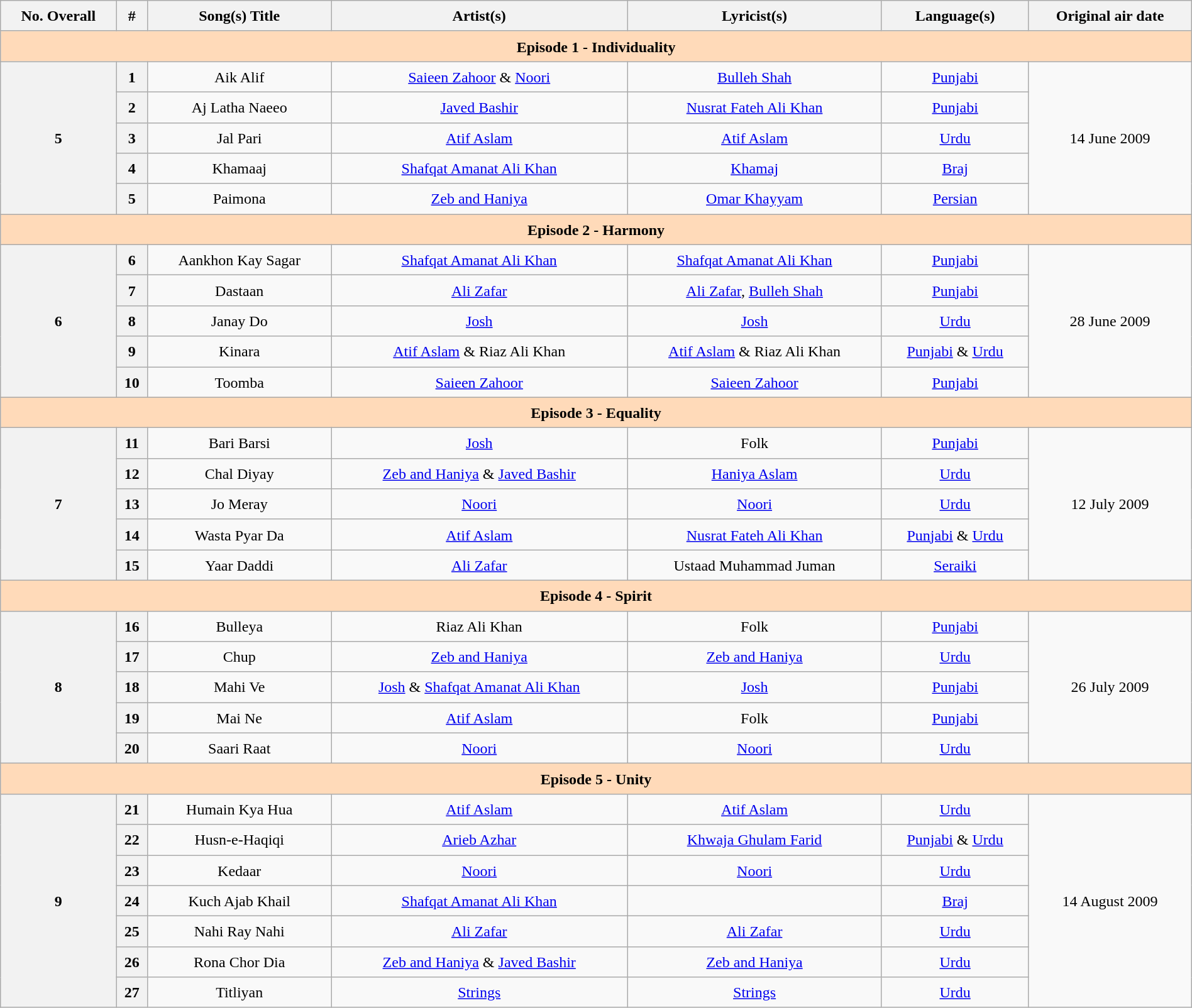<table class="wikitable" style="text-align:center; font-size:100%; line-height:25px; width:100%;">
<tr>
<th>No. Overall</th>
<th>#</th>
<th>Song(s) Title</th>
<th>Artist(s)</th>
<th>Lyricist(s)</th>
<th>Language(s)</th>
<th>Original air date</th>
</tr>
<tr>
<th colspan="7" style="background:#FFDAB9;color:black">Episode 1 - Individuality</th>
</tr>
<tr>
<th rowspan="5">5</th>
<th>1</th>
<td>Aik Alif</td>
<td><a href='#'>Saieen Zahoor</a> & <a href='#'>Noori</a></td>
<td><a href='#'>Bulleh Shah</a></td>
<td><a href='#'>Punjabi</a></td>
<td rowspan="5">14 June 2009</td>
</tr>
<tr>
<th>2</th>
<td>Aj Latha Naeeo</td>
<td><a href='#'>Javed Bashir</a></td>
<td><a href='#'>Nusrat Fateh Ali Khan</a></td>
<td><a href='#'>Punjabi</a></td>
</tr>
<tr>
<th>3</th>
<td>Jal Pari</td>
<td><a href='#'>Atif Aslam</a></td>
<td><a href='#'>Atif Aslam</a></td>
<td><a href='#'>Urdu</a></td>
</tr>
<tr>
<th>4</th>
<td>Khamaaj</td>
<td><a href='#'>Shafqat Amanat Ali Khan</a></td>
<td><a href='#'>Khamaj</a></td>
<td><a href='#'>Braj</a></td>
</tr>
<tr>
<th>5</th>
<td>Paimona</td>
<td><a href='#'>Zeb and Haniya</a></td>
<td><a href='#'>Omar Khayyam</a></td>
<td><a href='#'>Persian</a></td>
</tr>
<tr>
<th colspan="7" style="background:#FFDAB9;color:black">Episode 2 - Harmony</th>
</tr>
<tr>
<th rowspan="5">6</th>
<th>6</th>
<td>Aankhon Kay Sagar</td>
<td><a href='#'>Shafqat Amanat Ali Khan</a></td>
<td><a href='#'>Shafqat Amanat Ali Khan</a></td>
<td><a href='#'>Punjabi</a></td>
<td rowspan="5">28 June 2009</td>
</tr>
<tr>
<th>7</th>
<td>Dastaan</td>
<td><a href='#'>Ali Zafar</a></td>
<td><a href='#'>Ali Zafar</a>, <a href='#'>Bulleh Shah</a></td>
<td><a href='#'>Punjabi</a></td>
</tr>
<tr>
<th>8</th>
<td>Janay Do</td>
<td><a href='#'>Josh</a></td>
<td><a href='#'>Josh</a></td>
<td><a href='#'>Urdu</a></td>
</tr>
<tr>
<th>9</th>
<td>Kinara</td>
<td><a href='#'>Atif Aslam</a> & Riaz Ali Khan</td>
<td><a href='#'>Atif Aslam</a> & Riaz Ali Khan</td>
<td><a href='#'>Punjabi</a> & <a href='#'>Urdu</a></td>
</tr>
<tr>
<th>10</th>
<td>Toomba</td>
<td><a href='#'>Saieen Zahoor</a></td>
<td><a href='#'>Saieen Zahoor</a></td>
<td><a href='#'>Punjabi</a></td>
</tr>
<tr>
<th colspan="7" style="background:#FFDAB9;color:black">Episode 3 - Equality</th>
</tr>
<tr>
<th rowspan="5">7</th>
<th>11</th>
<td>Bari Barsi</td>
<td><a href='#'>Josh</a></td>
<td>Folk</td>
<td><a href='#'>Punjabi</a></td>
<td rowspan="5">12 July 2009</td>
</tr>
<tr>
<th>12</th>
<td>Chal Diyay</td>
<td><a href='#'>Zeb and Haniya</a> & <a href='#'>Javed Bashir</a></td>
<td><a href='#'>Haniya Aslam</a></td>
<td><a href='#'>Urdu</a></td>
</tr>
<tr>
<th>13</th>
<td>Jo Meray</td>
<td><a href='#'>Noori</a></td>
<td><a href='#'>Noori</a></td>
<td><a href='#'>Urdu</a></td>
</tr>
<tr>
<th>14</th>
<td>Wasta Pyar Da</td>
<td><a href='#'>Atif Aslam</a></td>
<td><a href='#'>Nusrat Fateh Ali Khan</a></td>
<td><a href='#'>Punjabi</a> & <a href='#'>Urdu</a></td>
</tr>
<tr>
<th>15</th>
<td>Yaar Daddi</td>
<td><a href='#'>Ali Zafar</a></td>
<td>Ustaad Muhammad Juman</td>
<td><a href='#'>Seraiki</a></td>
</tr>
<tr>
<th colspan="7" style="background:#FFDAB9;color:black">Episode 4 - Spirit</th>
</tr>
<tr>
<th rowspan="5">8</th>
<th>16</th>
<td>Bulleya</td>
<td>Riaz Ali Khan</td>
<td>Folk</td>
<td><a href='#'>Punjabi</a></td>
<td rowspan="5">26 July 2009</td>
</tr>
<tr>
<th>17</th>
<td>Chup</td>
<td><a href='#'>Zeb and Haniya</a></td>
<td><a href='#'>Zeb and Haniya</a></td>
<td><a href='#'>Urdu</a></td>
</tr>
<tr>
<th>18</th>
<td>Mahi Ve</td>
<td><a href='#'>Josh</a> & <a href='#'>Shafqat Amanat Ali Khan</a></td>
<td><a href='#'>Josh</a></td>
<td><a href='#'>Punjabi</a></td>
</tr>
<tr>
<th>19</th>
<td>Mai Ne</td>
<td><a href='#'>Atif Aslam</a></td>
<td>Folk</td>
<td><a href='#'>Punjabi</a></td>
</tr>
<tr>
<th>20</th>
<td>Saari Raat</td>
<td><a href='#'>Noori</a></td>
<td><a href='#'>Noori</a></td>
<td><a href='#'>Urdu</a></td>
</tr>
<tr>
<th colspan="7" style="background:#FFDAB9;color:black">Episode 5 - Unity</th>
</tr>
<tr>
<th rowspan="7">9</th>
<th>21</th>
<td>Humain Kya Hua</td>
<td><a href='#'>Atif Aslam</a></td>
<td><a href='#'>Atif Aslam</a></td>
<td><a href='#'>Urdu</a></td>
<td rowspan="7">14 August 2009</td>
</tr>
<tr>
<th>22</th>
<td>Husn-e-Haqiqi</td>
<td><a href='#'>Arieb Azhar</a></td>
<td><a href='#'>Khwaja Ghulam Farid</a></td>
<td><a href='#'>Punjabi</a> & <a href='#'>Urdu</a></td>
</tr>
<tr>
<th>23</th>
<td>Kedaar</td>
<td><a href='#'>Noori</a></td>
<td><a href='#'>Noori</a></td>
<td><a href='#'>Urdu</a></td>
</tr>
<tr>
<th>24</th>
<td>Kuch Ajab Khail</td>
<td><a href='#'>Shafqat Amanat Ali Khan</a></td>
<td></td>
<td><a href='#'>Braj</a></td>
</tr>
<tr>
<th>25</th>
<td>Nahi Ray Nahi</td>
<td><a href='#'>Ali Zafar</a></td>
<td><a href='#'>Ali Zafar</a></td>
<td><a href='#'>Urdu</a></td>
</tr>
<tr>
<th>26</th>
<td>Rona Chor Dia</td>
<td><a href='#'>Zeb and Haniya</a> & <a href='#'>Javed Bashir</a></td>
<td><a href='#'>Zeb and Haniya</a></td>
<td><a href='#'>Urdu</a></td>
</tr>
<tr>
<th>27</th>
<td>Titliyan</td>
<td><a href='#'>Strings</a></td>
<td><a href='#'>Strings</a></td>
<td><a href='#'>Urdu</a></td>
</tr>
</table>
